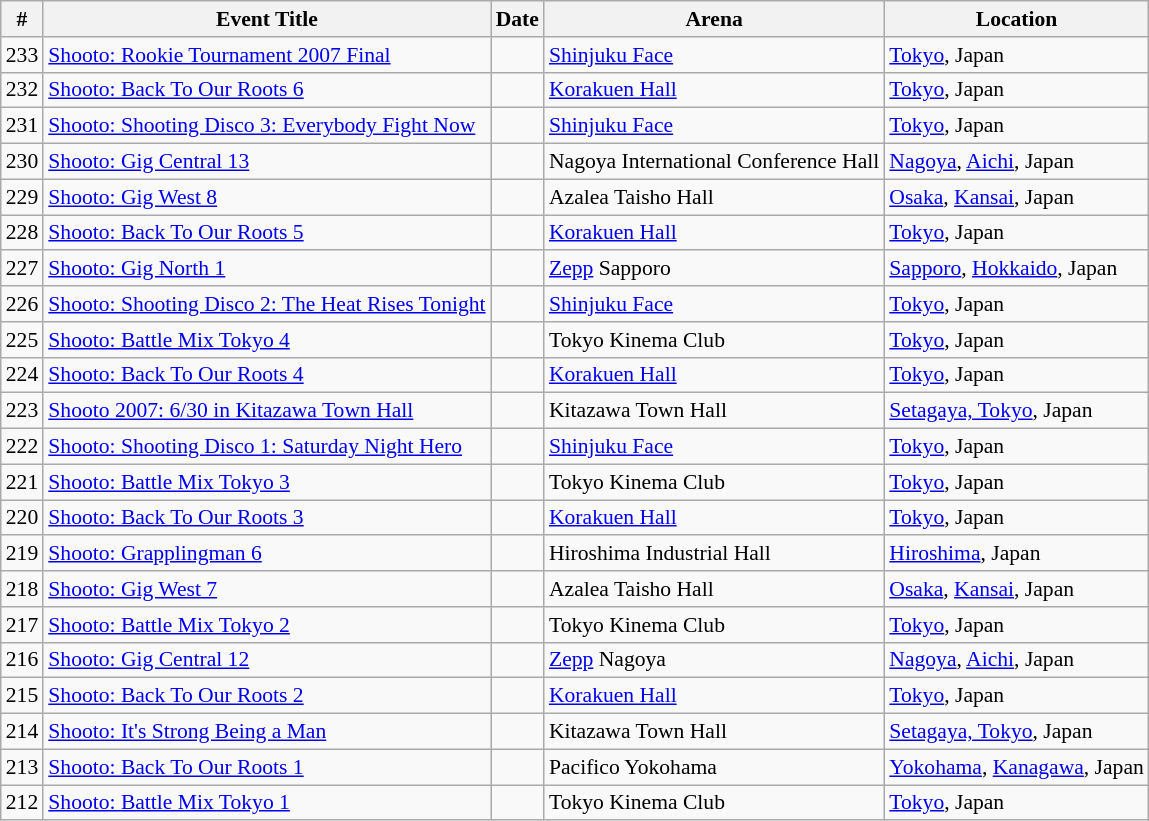<table class="sortable wikitable succession-box" style="font-size:90%;">
<tr>
<th scope="col">#</th>
<th scope="col">Event Title</th>
<th scope="col">Date</th>
<th scope="col">Arena</th>
<th scope="col">Location</th>
</tr>
<tr>
<td style="text-align:center">233</td>
<td><a href='#'>Shooto: Rookie Tournament 2007 Final</a></td>
<td></td>
<td><a href='#'>Shinjuku Face</a></td>
<td><a href='#'>Tokyo</a>, Japan</td>
</tr>
<tr>
<td style="text-align:center">232</td>
<td><a href='#'>Shooto: Back To Our Roots 6</a></td>
<td></td>
<td><a href='#'>Korakuen Hall</a></td>
<td><a href='#'>Tokyo</a>, Japan</td>
</tr>
<tr>
<td style="text-align:center">231</td>
<td><a href='#'>Shooto: Shooting Disco 3: Everybody Fight Now</a></td>
<td></td>
<td><a href='#'>Shinjuku Face</a></td>
<td><a href='#'>Tokyo</a>, Japan</td>
</tr>
<tr>
<td style="text-align:center">230</td>
<td><a href='#'>Shooto: Gig Central 13</a></td>
<td></td>
<td>Nagoya International Conference Hall</td>
<td><a href='#'>Nagoya</a>, <a href='#'>Aichi</a>, Japan</td>
</tr>
<tr>
<td style="text-align:center">229</td>
<td><a href='#'>Shooto: Gig West 8</a></td>
<td></td>
<td>Azalea Taisho Hall</td>
<td><a href='#'>Osaka</a>, <a href='#'>Kansai</a>, Japan</td>
</tr>
<tr>
<td style="text-align:center">228</td>
<td><a href='#'>Shooto: Back To Our Roots 5</a></td>
<td></td>
<td><a href='#'>Korakuen Hall</a></td>
<td><a href='#'>Tokyo</a>, Japan</td>
</tr>
<tr>
<td style="text-align:center">227</td>
<td><a href='#'>Shooto: Gig North 1</a></td>
<td></td>
<td><a href='#'>Zepp</a> Sapporo</td>
<td><a href='#'>Sapporo</a>, <a href='#'>Hokkaido</a>, Japan</td>
</tr>
<tr>
<td style="text-align:center">226</td>
<td><a href='#'>Shooto: Shooting Disco 2: The Heat Rises Tonight</a></td>
<td></td>
<td><a href='#'>Shinjuku Face</a></td>
<td><a href='#'>Tokyo</a>, Japan</td>
</tr>
<tr>
<td style="text-align:center">225</td>
<td><a href='#'>Shooto: Battle Mix Tokyo 4</a></td>
<td></td>
<td>Tokyo Kinema Club</td>
<td><a href='#'>Tokyo</a>, Japan</td>
</tr>
<tr>
<td style="text-align:center">224</td>
<td><a href='#'>Shooto: Back To Our Roots 4</a></td>
<td></td>
<td><a href='#'>Korakuen Hall</a></td>
<td><a href='#'>Tokyo</a>, Japan</td>
</tr>
<tr>
<td style="text-align:center">223</td>
<td><a href='#'>Shooto 2007: 6/30 in Kitazawa Town Hall</a></td>
<td></td>
<td>Kitazawa Town Hall</td>
<td><a href='#'>Setagaya, Tokyo</a>, Japan</td>
</tr>
<tr>
<td style="text-align:center">222</td>
<td><a href='#'>Shooto: Shooting Disco 1: Saturday Night Hero</a></td>
<td></td>
<td><a href='#'>Shinjuku Face</a></td>
<td><a href='#'>Tokyo</a>, Japan</td>
</tr>
<tr>
<td style="text-align:center">221</td>
<td><a href='#'>Shooto: Battle Mix Tokyo 3</a></td>
<td></td>
<td>Tokyo Kinema Club</td>
<td><a href='#'>Tokyo</a>, Japan</td>
</tr>
<tr>
<td style="text-align:center">220</td>
<td><a href='#'>Shooto: Back To Our Roots 3</a></td>
<td></td>
<td><a href='#'>Korakuen Hall</a></td>
<td><a href='#'>Tokyo</a>, Japan</td>
</tr>
<tr>
<td style="text-align:center">219</td>
<td><a href='#'>Shooto: Grapplingman 6</a></td>
<td></td>
<td>Hiroshima Industrial Hall</td>
<td><a href='#'>Hiroshima</a>, Japan</td>
</tr>
<tr>
<td style="text-align:center">218</td>
<td><a href='#'>Shooto: Gig West 7</a></td>
<td></td>
<td>Azalea Taisho Hall</td>
<td><a href='#'>Osaka</a>, <a href='#'>Kansai</a>, Japan</td>
</tr>
<tr>
<td style="text-align:center">217</td>
<td><a href='#'>Shooto: Battle Mix Tokyo 2</a></td>
<td></td>
<td>Tokyo Kinema Club</td>
<td><a href='#'>Tokyo</a>, Japan</td>
</tr>
<tr>
<td style="text-align:center">216</td>
<td><a href='#'>Shooto: Gig Central 12</a></td>
<td></td>
<td><a href='#'>Zepp</a> Nagoya</td>
<td><a href='#'>Nagoya</a>, <a href='#'>Aichi</a>, Japan</td>
</tr>
<tr>
<td style="text-align:center">215</td>
<td><a href='#'>Shooto: Back To Our Roots 2</a></td>
<td></td>
<td><a href='#'>Korakuen Hall</a></td>
<td><a href='#'>Tokyo</a>, Japan</td>
</tr>
<tr>
<td style="text-align:center">214</td>
<td><a href='#'>Shooto: It's Strong Being a Man</a></td>
<td></td>
<td>Kitazawa Town Hall</td>
<td><a href='#'>Setagaya, Tokyo</a>, Japan</td>
</tr>
<tr>
<td style="text-align:center">213</td>
<td><a href='#'>Shooto: Back To Our Roots 1</a></td>
<td></td>
<td>Pacifico Yokohama</td>
<td><a href='#'>Yokohama</a>, <a href='#'>Kanagawa</a>, Japan</td>
</tr>
<tr>
<td style="text-align:center">212</td>
<td><a href='#'>Shooto: Battle Mix Tokyo 1</a></td>
<td></td>
<td>Tokyo Kinema Club</td>
<td><a href='#'>Tokyo</a>, Japan</td>
</tr>
</table>
